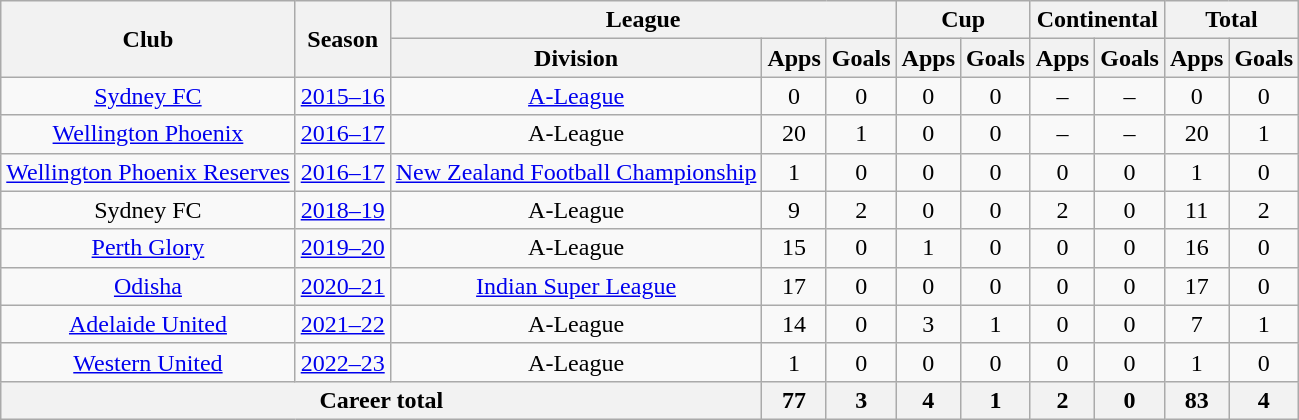<table class="wikitable" style="text-align: center;">
<tr>
<th rowspan="2">Club</th>
<th rowspan="2">Season</th>
<th colspan="3">League</th>
<th colspan="2">Cup</th>
<th colspan="2">Continental</th>
<th colspan="2">Total</th>
</tr>
<tr>
<th>Division</th>
<th>Apps</th>
<th>Goals</th>
<th>Apps</th>
<th>Goals</th>
<th>Apps</th>
<th>Goals</th>
<th>Apps</th>
<th>Goals</th>
</tr>
<tr>
<td><a href='#'>Sydney FC</a></td>
<td><a href='#'>2015–16</a></td>
<td><a href='#'>A-League</a></td>
<td>0</td>
<td>0</td>
<td>0</td>
<td>0</td>
<td>–</td>
<td>–</td>
<td>0</td>
<td>0</td>
</tr>
<tr>
<td><a href='#'>Wellington Phoenix</a></td>
<td><a href='#'>2016–17</a></td>
<td>A-League</td>
<td>20</td>
<td>1</td>
<td>0</td>
<td>0</td>
<td>–</td>
<td>–</td>
<td>20</td>
<td>1</td>
</tr>
<tr>
<td><a href='#'>Wellington Phoenix Reserves</a></td>
<td><a href='#'>2016–17</a></td>
<td><a href='#'>New Zealand Football Championship</a></td>
<td>1</td>
<td>0</td>
<td>0</td>
<td>0</td>
<td>0</td>
<td>0</td>
<td>1</td>
<td>0</td>
</tr>
<tr>
<td>Sydney FC</td>
<td><a href='#'>2018–19</a></td>
<td>A-League</td>
<td>9</td>
<td>2</td>
<td>0</td>
<td>0</td>
<td>2</td>
<td>0</td>
<td>11</td>
<td>2</td>
</tr>
<tr>
<td><a href='#'>Perth Glory</a></td>
<td><a href='#'>2019–20</a></td>
<td>A-League</td>
<td>15</td>
<td>0</td>
<td>1</td>
<td>0</td>
<td>0</td>
<td>0</td>
<td>16</td>
<td>0</td>
</tr>
<tr>
<td><a href='#'>Odisha</a></td>
<td><a href='#'>2020–21</a></td>
<td><a href='#'>Indian Super League</a></td>
<td>17</td>
<td>0</td>
<td>0</td>
<td>0</td>
<td>0</td>
<td>0</td>
<td>17</td>
<td>0</td>
</tr>
<tr>
<td><a href='#'>Adelaide United</a></td>
<td><a href='#'>2021–22</a></td>
<td>A-League</td>
<td>14</td>
<td>0</td>
<td>3</td>
<td>1</td>
<td>0</td>
<td>0</td>
<td>7</td>
<td>1</td>
</tr>
<tr>
<td><a href='#'>Western United</a></td>
<td><a href='#'>2022–23</a></td>
<td>A-League</td>
<td>1</td>
<td>0</td>
<td>0</td>
<td>0</td>
<td>0</td>
<td>0</td>
<td>1</td>
<td>0</td>
</tr>
<tr>
<th colspan=3>Career total</th>
<th>77</th>
<th>3</th>
<th>4</th>
<th>1</th>
<th>2</th>
<th>0</th>
<th>83</th>
<th>4</th>
</tr>
</table>
